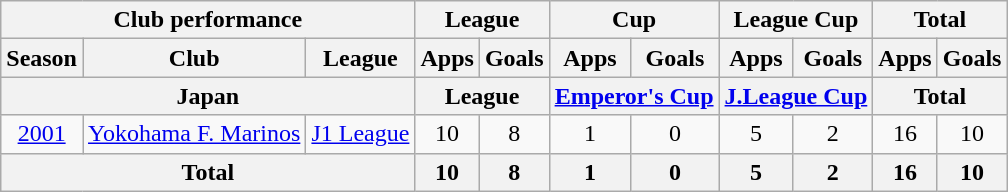<table class="wikitable" style="text-align:center;">
<tr>
<th colspan=3>Club performance</th>
<th colspan=2>League</th>
<th colspan=2>Cup</th>
<th colspan=2>League Cup</th>
<th colspan=2>Total</th>
</tr>
<tr>
<th>Season</th>
<th>Club</th>
<th>League</th>
<th>Apps</th>
<th>Goals</th>
<th>Apps</th>
<th>Goals</th>
<th>Apps</th>
<th>Goals</th>
<th>Apps</th>
<th>Goals</th>
</tr>
<tr>
<th colspan=3>Japan</th>
<th colspan=2>League</th>
<th colspan=2><a href='#'>Emperor's Cup</a></th>
<th colspan=2><a href='#'>J.League Cup</a></th>
<th colspan=2>Total</th>
</tr>
<tr>
<td><a href='#'>2001</a></td>
<td><a href='#'>Yokohama F. Marinos</a></td>
<td><a href='#'>J1 League</a></td>
<td>10</td>
<td>8</td>
<td>1</td>
<td>0</td>
<td>5</td>
<td>2</td>
<td>16</td>
<td>10</td>
</tr>
<tr>
<th colspan=3>Total</th>
<th>10</th>
<th>8</th>
<th>1</th>
<th>0</th>
<th>5</th>
<th>2</th>
<th>16</th>
<th>10</th>
</tr>
</table>
